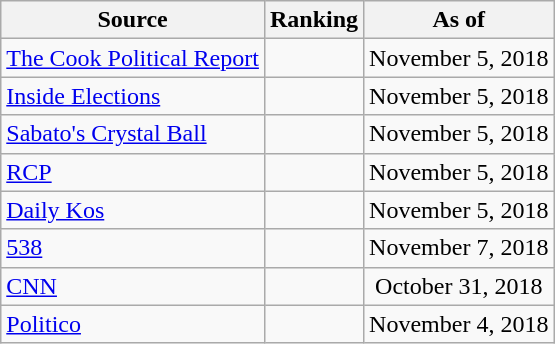<table class="wikitable" style="text-align:center">
<tr>
<th>Source</th>
<th>Ranking</th>
<th>As of</th>
</tr>
<tr>
<td align=left><a href='#'>The Cook Political Report</a></td>
<td></td>
<td>November 5, 2018</td>
</tr>
<tr>
<td align=left><a href='#'>Inside Elections</a></td>
<td></td>
<td>November 5, 2018</td>
</tr>
<tr>
<td align=left><a href='#'>Sabato's Crystal Ball</a></td>
<td></td>
<td>November 5, 2018</td>
</tr>
<tr>
<td align="left"><a href='#'>RCP</a></td>
<td></td>
<td>November 5, 2018</td>
</tr>
<tr>
<td align="left"><a href='#'>Daily Kos</a></td>
<td></td>
<td>November 5, 2018</td>
</tr>
<tr>
<td align="left"><a href='#'>538</a></td>
<td></td>
<td>November 7, 2018</td>
</tr>
<tr>
<td align="left"><a href='#'>CNN</a></td>
<td></td>
<td>October 31, 2018</td>
</tr>
<tr>
<td align="left"><a href='#'>Politico</a></td>
<td></td>
<td>November 4, 2018</td>
</tr>
</table>
